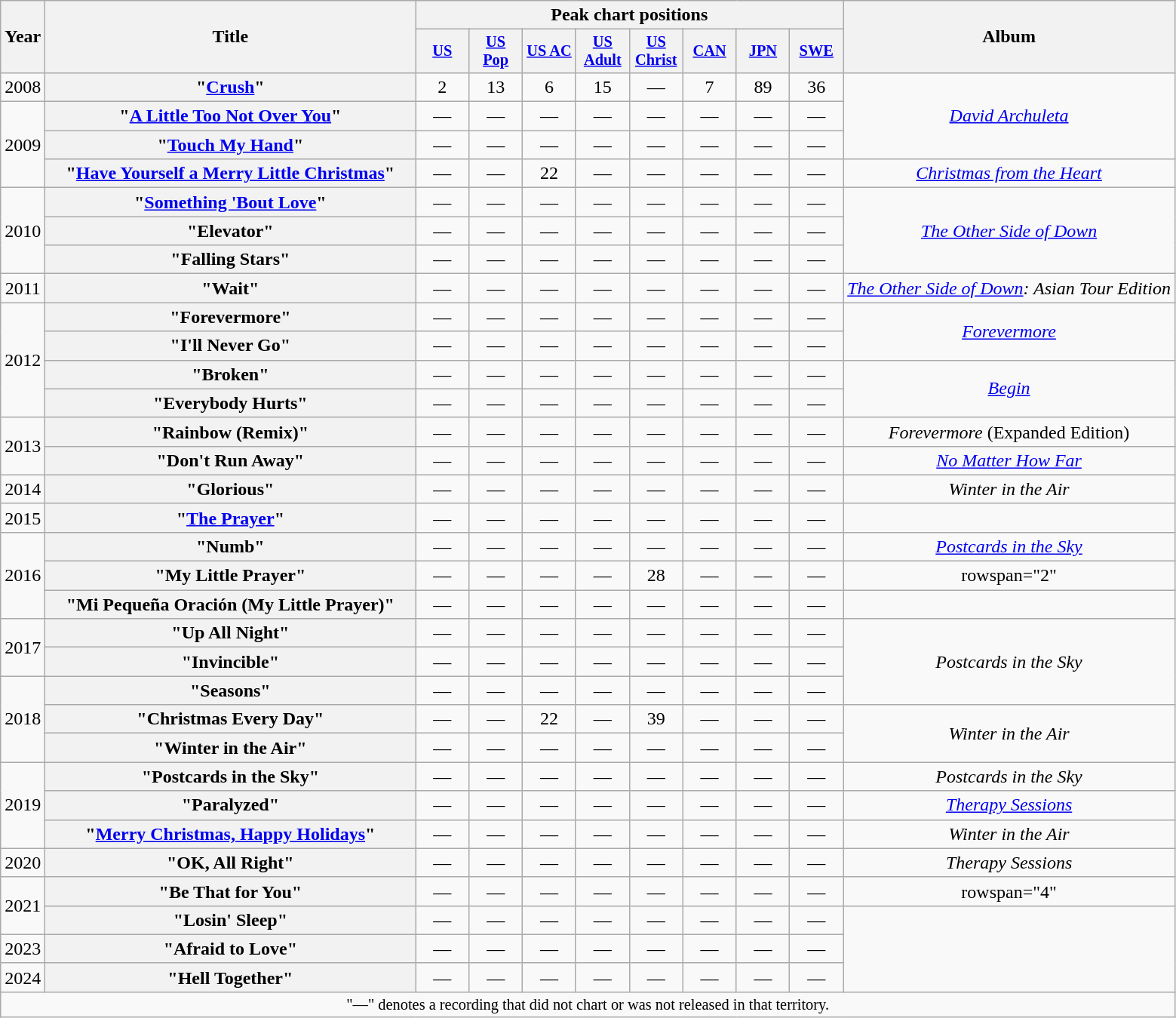<table class="wikitable plainrowheaders" style="text-align:center;">
<tr>
<th scope="col" rowspan="2" style="width:1em;">Year</th>
<th scope="col" rowspan="2" style="width:20em;">Title</th>
<th scope="col" colspan="8">Peak chart positions</th>
<th scope="col" rowspan="2">Album</th>
</tr>
<tr>
<th scope="col" style="width:3em;font-size:85%;"><a href='#'>US</a><br></th>
<th scope="col" style="width:3em;font-size:85%;"><a href='#'>US Pop</a><br></th>
<th scope="col" style="width:3em;font-size:85%;"><a href='#'>US AC</a><br></th>
<th scope="col" style="width:3em;font-size:85%;"><a href='#'>US Adult</a><br></th>
<th scope="col" style="width:3em;font-size:85%;"><a href='#'>US<br>Christ</a><br></th>
<th scope="col" style="width:3em;font-size:85%;"><a href='#'>CAN</a><br></th>
<th scope="col" style="width:3em;font-size:85%;"><a href='#'>JPN</a><br></th>
<th scope="col" style="width:3em;font-size:85%;"><a href='#'>SWE</a><br></th>
</tr>
<tr>
<td>2008</td>
<th scope="row">"<a href='#'>Crush</a>"</th>
<td>2</td>
<td>13</td>
<td>6</td>
<td>15</td>
<td>—</td>
<td>7</td>
<td>89</td>
<td>36</td>
<td rowspan="3"><em><a href='#'>David Archuleta</a></em></td>
</tr>
<tr>
<td rowspan="3">2009</td>
<th scope="row">"<a href='#'>A Little Too Not Over You</a>"</th>
<td>—</td>
<td>—</td>
<td>—</td>
<td>—</td>
<td>—</td>
<td>—</td>
<td>—</td>
<td>—</td>
</tr>
<tr>
<th scope="row">"<a href='#'>Touch My Hand</a>"</th>
<td>—</td>
<td>—</td>
<td>—</td>
<td>—</td>
<td>—</td>
<td>—</td>
<td>—</td>
<td>—</td>
</tr>
<tr>
<th scope="row">"<a href='#'>Have Yourself a Merry Little Christmas</a>"</th>
<td>—</td>
<td>—</td>
<td>22</td>
<td>—</td>
<td>—</td>
<td>—</td>
<td>—</td>
<td>—</td>
<td><em><a href='#'>Christmas from the Heart</a></em></td>
</tr>
<tr>
<td rowspan="3">2010</td>
<th scope="row">"<a href='#'>Something 'Bout Love</a>"</th>
<td>—</td>
<td>—</td>
<td>—</td>
<td>—</td>
<td>—</td>
<td>—</td>
<td>—</td>
<td>—</td>
<td rowspan="3"><em><a href='#'>The Other Side of Down</a></em></td>
</tr>
<tr>
<th scope="row">"Elevator"</th>
<td>—</td>
<td>—</td>
<td>—</td>
<td>—</td>
<td>—</td>
<td>—</td>
<td>—</td>
<td>—</td>
</tr>
<tr>
<th scope="row">"Falling Stars"</th>
<td>—</td>
<td>—</td>
<td>—</td>
<td>—</td>
<td>—</td>
<td>—</td>
<td>—</td>
<td>—</td>
</tr>
<tr>
<td>2011</td>
<th scope="row">"Wait"</th>
<td>—</td>
<td>—</td>
<td>—</td>
<td>—</td>
<td>—</td>
<td>—</td>
<td>—</td>
<td>—</td>
<td><em><a href='#'>The Other Side of Down</a>: Asian Tour Edition</em></td>
</tr>
<tr>
<td rowspan="4">2012</td>
<th scope="row">"Forevermore"</th>
<td>—</td>
<td>—</td>
<td>—</td>
<td>—</td>
<td>—</td>
<td>—</td>
<td>—</td>
<td>—</td>
<td rowspan="2"><em><a href='#'>Forevermore</a></em></td>
</tr>
<tr>
<th scope="row">"I'll Never Go"</th>
<td>—</td>
<td>—</td>
<td>—</td>
<td>—</td>
<td>—</td>
<td>—</td>
<td>—</td>
<td>—</td>
</tr>
<tr>
<th scope="row">"Broken"</th>
<td>—</td>
<td>—</td>
<td>—</td>
<td>—</td>
<td>—</td>
<td>—</td>
<td>—</td>
<td>—</td>
<td rowspan="2"><em><a href='#'>Begin</a></em></td>
</tr>
<tr>
<th scope="row">"Everybody Hurts"</th>
<td>—</td>
<td>—</td>
<td>—</td>
<td>—</td>
<td>—</td>
<td>—</td>
<td>—</td>
<td>—</td>
</tr>
<tr>
<td rowspan="2">2013</td>
<th scope="row">"Rainbow (Remix)"</th>
<td>—</td>
<td>—</td>
<td>—</td>
<td>—</td>
<td>—</td>
<td>—</td>
<td>—</td>
<td>—</td>
<td><em>Forevermore</em> (Expanded Edition)</td>
</tr>
<tr>
<th scope="row">"Don't Run Away"</th>
<td>—</td>
<td>—</td>
<td>—</td>
<td>—</td>
<td>—</td>
<td>—</td>
<td>—</td>
<td>—</td>
<td><em><a href='#'>No Matter How Far</a></em></td>
</tr>
<tr>
<td>2014</td>
<th scope="row">"Glorious"</th>
<td>—</td>
<td>—</td>
<td>—</td>
<td>—</td>
<td>—</td>
<td>—</td>
<td>—</td>
<td>—</td>
<td><em>Winter in the Air</em></td>
</tr>
<tr>
<td>2015</td>
<th scope="row">"<a href='#'>The Prayer</a>"<br></th>
<td>—</td>
<td>—</td>
<td>—</td>
<td>—</td>
<td>—</td>
<td>—</td>
<td>—</td>
<td>—</td>
<td></td>
</tr>
<tr>
<td rowspan="3">2016</td>
<th scope="row">"Numb"</th>
<td>—</td>
<td>—</td>
<td>—</td>
<td>—</td>
<td>—</td>
<td>—</td>
<td>—</td>
<td>—</td>
<td><em><a href='#'>Postcards in the Sky</a></em></td>
</tr>
<tr>
<th scope="row">"My Little Prayer"</th>
<td>—</td>
<td>—</td>
<td>—</td>
<td>—</td>
<td>28</td>
<td>—</td>
<td>—</td>
<td>—</td>
<td>rowspan="2" </td>
</tr>
<tr>
<th scope="row">"Mi Pequeña Oración (My Little Prayer)"</th>
<td>—</td>
<td>—</td>
<td>—</td>
<td>—</td>
<td>—</td>
<td>—</td>
<td>—</td>
<td>—</td>
</tr>
<tr>
<td rowspan="2">2017</td>
<th scope="row">"Up All Night"</th>
<td>—</td>
<td>—</td>
<td>—</td>
<td>—</td>
<td>—</td>
<td>—</td>
<td>—</td>
<td>—</td>
<td rowspan="3"><em>Postcards in the Sky</em></td>
</tr>
<tr>
<th scope="row">"Invincible"</th>
<td>—</td>
<td>—</td>
<td>—</td>
<td>—</td>
<td>—</td>
<td>—</td>
<td>—</td>
<td>—</td>
</tr>
<tr>
<td rowspan="3">2018</td>
<th scope="row">"Seasons"<br></th>
<td>—</td>
<td>—</td>
<td>—</td>
<td>—</td>
<td>—</td>
<td>—</td>
<td>—</td>
<td>—</td>
</tr>
<tr>
<th scope="row">"Christmas Every Day"</th>
<td>—</td>
<td>—</td>
<td>22</td>
<td>—</td>
<td>39</td>
<td>—</td>
<td>—</td>
<td>—</td>
<td rowspan="2"><em>Winter in the Air</em></td>
</tr>
<tr>
<th scope="row">"Winter in the Air"</th>
<td>—</td>
<td>—</td>
<td>—</td>
<td>—</td>
<td>—</td>
<td>—</td>
<td>—</td>
<td>—</td>
</tr>
<tr>
<td rowspan="3">2019</td>
<th scope="row">"Postcards in the Sky"</th>
<td>—</td>
<td>—</td>
<td>—</td>
<td>—</td>
<td>—</td>
<td>—</td>
<td>—</td>
<td>—</td>
<td><em>Postcards in the Sky</em></td>
</tr>
<tr>
<th scope="row">"Paralyzed"</th>
<td>—</td>
<td>—</td>
<td>—</td>
<td>—</td>
<td>—</td>
<td>—</td>
<td>—</td>
<td>—</td>
<td><em><a href='#'>Therapy Sessions</a></em></td>
</tr>
<tr>
<th scope="row">"<a href='#'>Merry Christmas, Happy Holidays</a>"</th>
<td>—</td>
<td>—</td>
<td>—</td>
<td>—</td>
<td>—</td>
<td>—</td>
<td>—</td>
<td>—</td>
<td><em>Winter in the Air</em></td>
</tr>
<tr>
<td>2020</td>
<th scope="row">"OK, All Right"</th>
<td>—</td>
<td>—</td>
<td>—</td>
<td>—</td>
<td>—</td>
<td>—</td>
<td>—</td>
<td>—</td>
<td><em>Therapy Sessions</em></td>
</tr>
<tr>
<td rowspan="2">2021</td>
<th scope="row">"Be That for You"</th>
<td>—</td>
<td>—</td>
<td>—</td>
<td>—</td>
<td>—</td>
<td>—</td>
<td>—</td>
<td>—</td>
<td>rowspan="4" </td>
</tr>
<tr>
<th scope="row">"Losin' Sleep"</th>
<td>—</td>
<td>—</td>
<td>—</td>
<td>—</td>
<td>—</td>
<td>—</td>
<td>—</td>
<td>—</td>
</tr>
<tr>
<td>2023</td>
<th scope="row">"Afraid to Love"</th>
<td>—</td>
<td>—</td>
<td>—</td>
<td>—</td>
<td>—</td>
<td>—</td>
<td>—</td>
<td>—</td>
</tr>
<tr>
<td>2024</td>
<th scope="row">"Hell Together"</th>
<td>—</td>
<td>—</td>
<td>—</td>
<td>—</td>
<td>—</td>
<td>—</td>
<td>—</td>
<td>—</td>
</tr>
<tr>
<td colspan="11" style="font-size:85%">"—" denotes a recording that did not chart or was not released in that territory.</td>
</tr>
</table>
